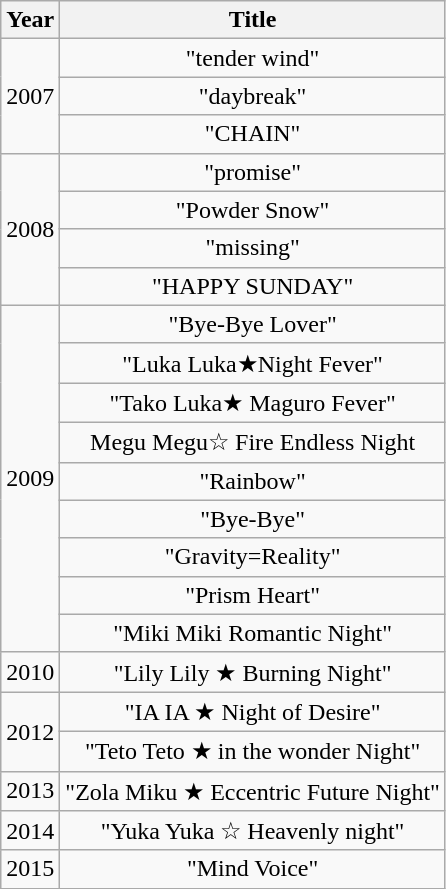<table class="wikitable" style="text-align:center">
<tr>
<th>Year</th>
<th>Title</th>
</tr>
<tr>
<td rowspan=3>2007</td>
<td>"tender wind"</td>
</tr>
<tr>
<td>"daybreak"</td>
</tr>
<tr>
<td>"CHAIN"</td>
</tr>
<tr>
<td rowspan=4>2008</td>
<td>"promise"</td>
</tr>
<tr>
<td>"Powder Snow"</td>
</tr>
<tr>
<td>"missing"</td>
</tr>
<tr>
<td>"HAPPY SUNDAY"</td>
</tr>
<tr>
<td rowspan=9>2009</td>
<td>"Bye-Bye Lover"</td>
</tr>
<tr>
<td>"Luka Luka★Night Fever"</td>
</tr>
<tr>
<td>"Tako Luka★ Maguro Fever"</td>
</tr>
<tr>
<td>Megu Megu☆ Fire Endless Night</td>
</tr>
<tr>
<td>"Rainbow"</td>
</tr>
<tr>
<td>"Bye-Bye"</td>
</tr>
<tr>
<td>"Gravity=Reality"</td>
</tr>
<tr>
<td>"Prism Heart"</td>
</tr>
<tr>
<td>"Miki Miki Romantic Night"</td>
</tr>
<tr>
<td>2010</td>
<td>"Lily Lily ★ Burning Night"</td>
</tr>
<tr>
<td rowspan=2>2012</td>
<td>"IA IA ★ Night of Desire"</td>
</tr>
<tr>
<td>"Teto Teto ★ in the wonder Night"</td>
</tr>
<tr>
<td>2013</td>
<td>"Zola Miku ★ Eccentric Future Night"</td>
</tr>
<tr>
<td>2014</td>
<td>"Yuka Yuka ☆ Heavenly night"</td>
</tr>
<tr>
<td>2015</td>
<td>"Mind Voice"</td>
</tr>
</table>
